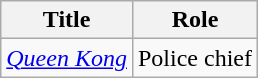<table class="wikitable">
<tr>
<th>Title</th>
<th>Role</th>
</tr>
<tr>
<td><em><a href='#'>Queen Kong</a></em></td>
<td>Police chief</td>
</tr>
</table>
